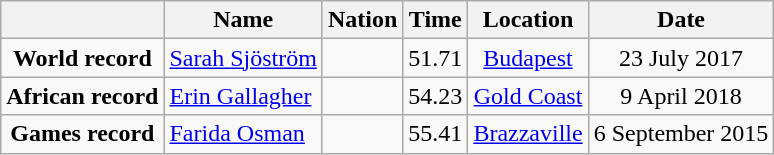<table class=wikitable style=text-align:center>
<tr>
<th></th>
<th>Name</th>
<th>Nation</th>
<th>Time</th>
<th>Location</th>
<th>Date</th>
</tr>
<tr>
<td><strong>World record</strong></td>
<td align=left><a href='#'>Sarah Sjöström</a></td>
<td align=left></td>
<td align=left>51.71</td>
<td><a href='#'>Budapest</a></td>
<td>23 July 2017</td>
</tr>
<tr>
<td><strong>African record</strong></td>
<td align=left><a href='#'>Erin Gallagher</a></td>
<td align=left></td>
<td align=left>54.23</td>
<td><a href='#'>Gold Coast</a></td>
<td>9 April 2018</td>
</tr>
<tr>
<td><strong>Games record</strong></td>
<td align=left><a href='#'>Farida Osman</a></td>
<td align=left></td>
<td align=left>55.41</td>
<td><a href='#'>Brazzaville</a></td>
<td>6 September 2015</td>
</tr>
</table>
